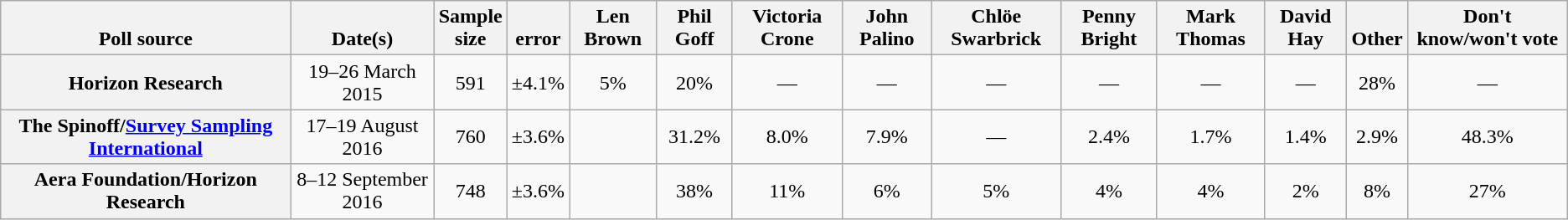<table class="wikitable plainrowheaders">
<tr valign= bottom>
<th scope="col">Poll source</th>
<th scope="col">Date(s)</th>
<th scope="col" class=small>Sample<br>size</th>
<th scope="col"><br>error</th>
<th scope="col">Len Brown</th>
<th scope="col">Phil Goff</th>
<th scope="col">Victoria Crone</th>
<th scope="col">John Palino</th>
<th scope="col">Chlöe Swarbrick</th>
<th scope="col">Penny Bright</th>
<th scope="col">Mark Thomas</th>
<th scope="col">David Hay</th>
<th scope="col">Other</th>
<th scope="col">Don't know/won't vote</th>
</tr>
<tr>
<th scope="row" align="center">Horizon Research</th>
<td align="center">19–26 March 2015</td>
<td align="center">591</td>
<td align="center">±4.1%</td>
<td align="center">5%</td>
<td align="center">20%</td>
<td align="center">—</td>
<td align="center">—</td>
<td align="center">—</td>
<td align="center">—</td>
<td align="center">—</td>
<td align="center">—</td>
<td align="center">28%</td>
<td align="center">—</td>
</tr>
<tr>
<th scope="row" align="center">The Spinoff/<a href='#'>Survey Sampling International</a></th>
<td align="center">17–19 August 2016</td>
<td align="center">760</td>
<td align="center">±3.6%</td>
<td></td>
<td align="center">31.2%</td>
<td align="center">8.0%</td>
<td align="center">7.9%</td>
<td align="center">—</td>
<td align="center">2.4%</td>
<td align="center">1.7%</td>
<td align="center">1.4%</td>
<td align="center">2.9%</td>
<td align="center">48.3%</td>
</tr>
<tr>
<th scope="row" align="center">Aera Foundation/Horizon Research</th>
<td align="center">8–12 September 2016</td>
<td align="center">748</td>
<td align="center">±3.6%</td>
<td></td>
<td align="center">38%</td>
<td align="center">11%</td>
<td align="center">6%</td>
<td align="center">5%</td>
<td align="center">4%</td>
<td align="center">4%</td>
<td align="center">2%</td>
<td align="center">8%</td>
<td align="center">27%</td>
</tr>
</table>
